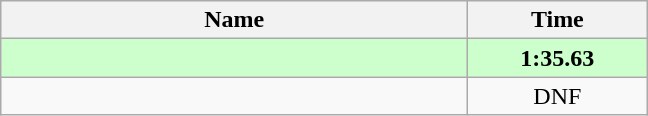<table class="wikitable" style="text-align:center;">
<tr>
<th style="width:19em">Name</th>
<th style="width:7em">Time</th>
</tr>
<tr bgcolor=ccffcc>
<td align=left><strong></strong></td>
<td><strong>1:35.63</strong></td>
</tr>
<tr>
<td align=left></td>
<td>DNF</td>
</tr>
</table>
